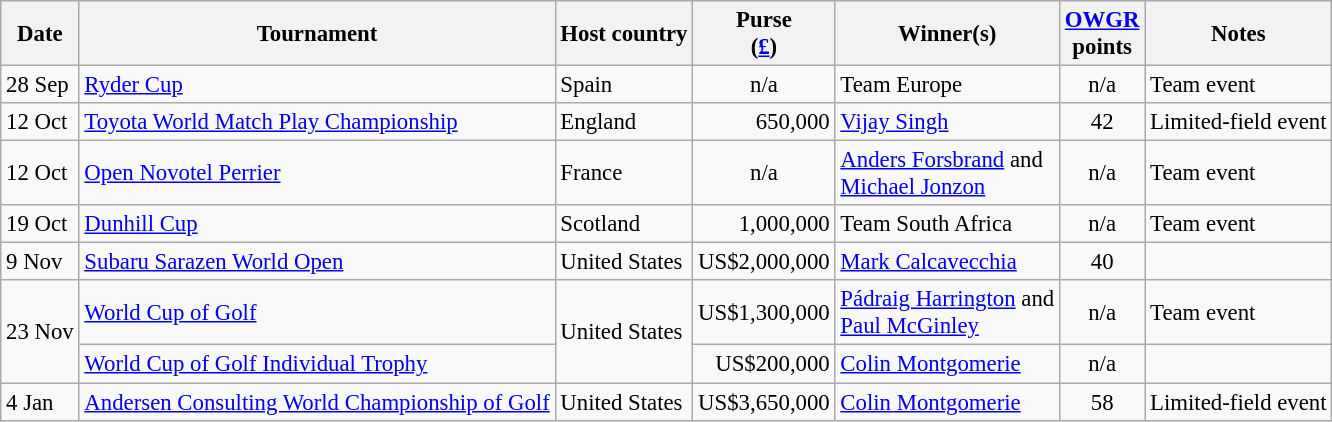<table class="wikitable" style="font-size:95%">
<tr>
<th>Date</th>
<th>Tournament</th>
<th>Host country</th>
<th>Purse<br>(<a href='#'>£</a>)</th>
<th>Winner(s)</th>
<th><a href='#'>OWGR</a><br>points</th>
<th>Notes</th>
</tr>
<tr>
<td>28 Sep</td>
<td><a href='#'>Ryder Cup</a></td>
<td>Spain</td>
<td align=center>n/a</td>
<td> Team Europe</td>
<td align=center>n/a</td>
<td>Team event</td>
</tr>
<tr>
<td>12 Oct</td>
<td><a href='#'>Toyota World Match Play Championship</a></td>
<td>England</td>
<td align=right>650,000</td>
<td> <a href='#'>Vijay Singh</a></td>
<td align=center>42</td>
<td>Limited-field event</td>
</tr>
<tr>
<td>12 Oct</td>
<td><a href='#'>Open Novotel Perrier</a></td>
<td>France</td>
<td align=center>n/a</td>
<td> <a href='#'>Anders Forsbrand</a> and<br> <a href='#'>Michael Jonzon</a></td>
<td align=center>n/a</td>
<td>Team event</td>
</tr>
<tr>
<td>19 Oct</td>
<td><a href='#'>Dunhill Cup</a></td>
<td>Scotland</td>
<td align=right>1,000,000</td>
<td> Team South Africa</td>
<td align=center>n/a</td>
<td>Team event</td>
</tr>
<tr>
<td>9 Nov</td>
<td><a href='#'>Subaru Sarazen World Open</a></td>
<td>United States</td>
<td align=right>US$2,000,000</td>
<td> <a href='#'>Mark Calcavecchia</a></td>
<td align=center>40</td>
<td></td>
</tr>
<tr>
<td rowspan=2>23 Nov</td>
<td><a href='#'>World Cup of Golf</a></td>
<td rowspan=2>United States</td>
<td align=right>US$1,300,000</td>
<td> <a href='#'>Pádraig Harrington</a> and<br> <a href='#'>Paul McGinley</a></td>
<td align=center>n/a</td>
<td>Team event</td>
</tr>
<tr>
<td><a href='#'>World Cup of Golf Individual Trophy</a></td>
<td align=right>US$200,000</td>
<td> <a href='#'>Colin Montgomerie</a></td>
<td align=center>n/a</td>
<td></td>
</tr>
<tr>
<td>4 Jan</td>
<td><a href='#'>Andersen Consulting World Championship of Golf</a></td>
<td>United States</td>
<td align=right>US$3,650,000</td>
<td> <a href='#'>Colin Montgomerie</a></td>
<td align=center>58</td>
<td>Limited-field event</td>
</tr>
</table>
